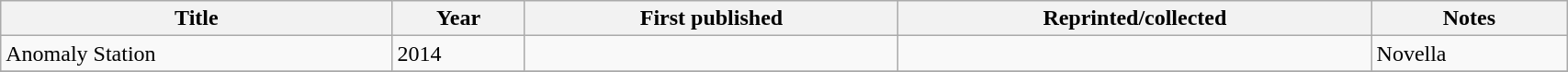<table class='wikitable sortable' width='90%'>
<tr>
<th width=25%>Title</th>
<th>Year</th>
<th>First published</th>
<th>Reprinted/collected</th>
<th>Notes</th>
</tr>
<tr>
<td>Anomaly Station</td>
<td>2014</td>
<td></td>
<td></td>
<td>Novella</td>
</tr>
<tr>
</tr>
</table>
